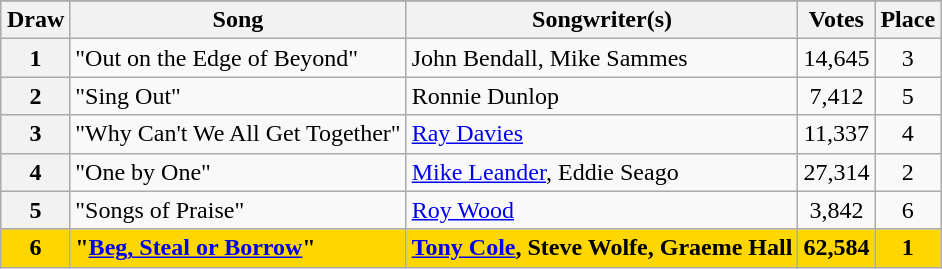<table class="sortable wikitable plainrowheaders" style="margin: 1em auto 1em auto; text-align:center;">
<tr>
</tr>
<tr>
<th scope="col">Draw</th>
<th scope="col">Song</th>
<th scope="col" class="unsortable">Songwriter(s)</th>
<th scope="col">Votes</th>
<th scope="col">Place</th>
</tr>
<tr>
<th scope="row" style="text-align:center;">1</th>
<td align=left>"Out on the Edge of Beyond"</td>
<td align=left>John Bendall, Mike Sammes</td>
<td>14,645</td>
<td>3</td>
</tr>
<tr>
<th scope="row" style="text-align:center;">2</th>
<td align=left>"Sing Out"</td>
<td align=left>Ronnie Dunlop</td>
<td>7,412</td>
<td>5</td>
</tr>
<tr>
<th scope="row" style="text-align:center;">3</th>
<td align=left>"Why Can't We All Get Together"</td>
<td align=left><a href='#'>Ray Davies</a></td>
<td>11,337</td>
<td>4</td>
</tr>
<tr>
<th scope="row" style="text-align:center;">4</th>
<td align=left>"One by One"</td>
<td align=left><a href='#'>Mike Leander</a>, Eddie Seago</td>
<td>27,314</td>
<td>2</td>
</tr>
<tr>
<th scope="row" style="text-align:center;">5</th>
<td align=left>"Songs of Praise"</td>
<td align=left><a href='#'>Roy Wood</a></td>
<td>3,842</td>
<td>6</td>
</tr>
<tr style="background:gold; font-weight:bold;">
<th scope="row" style="text-align:center; font-weight:bold; background:gold;">6</th>
<td align=left>"<a href='#'>Beg, Steal or Borrow</a>"</td>
<td align=left><a href='#'>Tony Cole</a>, Steve Wolfe, Graeme Hall</td>
<td>62,584</td>
<td>1</td>
</tr>
</table>
